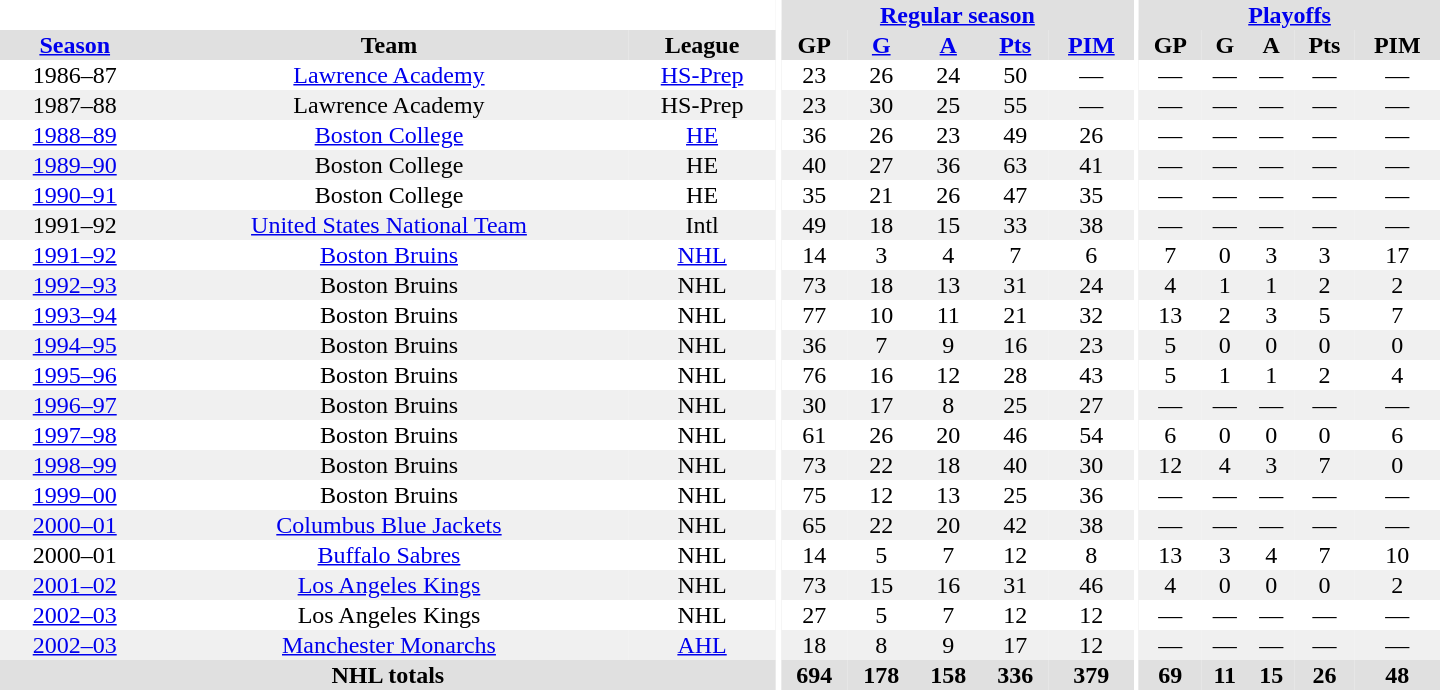<table border="0" cellpadding="1" cellspacing="0" style="text-align:center; width:60em">
<tr bgcolor="#e0e0e0">
<th colspan="3" bgcolor="#ffffff"></th>
<th rowspan="100" bgcolor="#ffffff"></th>
<th colspan="5"><a href='#'>Regular season</a></th>
<th rowspan="100" bgcolor="#ffffff"></th>
<th colspan="5"><a href='#'>Playoffs</a></th>
</tr>
<tr bgcolor="#e0e0e0">
<th><a href='#'>Season</a></th>
<th>Team</th>
<th>League</th>
<th>GP</th>
<th><a href='#'>G</a></th>
<th><a href='#'>A</a></th>
<th><a href='#'>Pts</a></th>
<th><a href='#'>PIM</a></th>
<th>GP</th>
<th>G</th>
<th>A</th>
<th>Pts</th>
<th>PIM</th>
</tr>
<tr>
<td>1986–87</td>
<td><a href='#'>Lawrence Academy</a></td>
<td><a href='#'>HS-Prep</a></td>
<td>23</td>
<td>26</td>
<td>24</td>
<td>50</td>
<td>—</td>
<td>—</td>
<td>—</td>
<td>—</td>
<td>—</td>
<td>—</td>
</tr>
<tr bgcolor="#f0f0f0">
<td>1987–88</td>
<td>Lawrence Academy</td>
<td>HS-Prep</td>
<td>23</td>
<td>30</td>
<td>25</td>
<td>55</td>
<td>—</td>
<td>—</td>
<td>—</td>
<td>—</td>
<td>—</td>
<td>—</td>
</tr>
<tr>
<td><a href='#'>1988–89</a></td>
<td><a href='#'>Boston College</a></td>
<td><a href='#'>HE</a></td>
<td>36</td>
<td>26</td>
<td>23</td>
<td>49</td>
<td>26</td>
<td>—</td>
<td>—</td>
<td>—</td>
<td>—</td>
<td>—</td>
</tr>
<tr bgcolor="#f0f0f0">
<td><a href='#'>1989–90</a></td>
<td>Boston College</td>
<td>HE</td>
<td>40</td>
<td>27</td>
<td>36</td>
<td>63</td>
<td>41</td>
<td>—</td>
<td>—</td>
<td>—</td>
<td>—</td>
<td>—</td>
</tr>
<tr>
<td><a href='#'>1990–91</a></td>
<td>Boston College</td>
<td>HE</td>
<td>35</td>
<td>21</td>
<td>26</td>
<td>47</td>
<td>35</td>
<td>—</td>
<td>—</td>
<td>—</td>
<td>—</td>
<td>—</td>
</tr>
<tr bgcolor="#f0f0f0">
<td>1991–92</td>
<td><a href='#'>United States National Team</a></td>
<td>Intl</td>
<td>49</td>
<td>18</td>
<td>15</td>
<td>33</td>
<td>38</td>
<td>—</td>
<td>—</td>
<td>—</td>
<td>—</td>
<td>—</td>
</tr>
<tr>
<td><a href='#'>1991–92</a></td>
<td><a href='#'>Boston Bruins</a></td>
<td><a href='#'>NHL</a></td>
<td>14</td>
<td>3</td>
<td>4</td>
<td>7</td>
<td>6</td>
<td>7</td>
<td>0</td>
<td>3</td>
<td>3</td>
<td>17</td>
</tr>
<tr bgcolor="#f0f0f0">
<td><a href='#'>1992–93</a></td>
<td>Boston Bruins</td>
<td>NHL</td>
<td>73</td>
<td>18</td>
<td>13</td>
<td>31</td>
<td>24</td>
<td>4</td>
<td>1</td>
<td>1</td>
<td>2</td>
<td>2</td>
</tr>
<tr>
<td><a href='#'>1993–94</a></td>
<td>Boston Bruins</td>
<td>NHL</td>
<td>77</td>
<td>10</td>
<td>11</td>
<td>21</td>
<td>32</td>
<td>13</td>
<td>2</td>
<td>3</td>
<td>5</td>
<td>7</td>
</tr>
<tr bgcolor="#f0f0f0">
<td><a href='#'>1994–95</a></td>
<td>Boston Bruins</td>
<td>NHL</td>
<td>36</td>
<td>7</td>
<td>9</td>
<td>16</td>
<td>23</td>
<td>5</td>
<td>0</td>
<td>0</td>
<td>0</td>
<td>0</td>
</tr>
<tr>
<td><a href='#'>1995–96</a></td>
<td>Boston Bruins</td>
<td>NHL</td>
<td>76</td>
<td>16</td>
<td>12</td>
<td>28</td>
<td>43</td>
<td>5</td>
<td>1</td>
<td>1</td>
<td>2</td>
<td>4</td>
</tr>
<tr bgcolor="#f0f0f0">
<td><a href='#'>1996–97</a></td>
<td>Boston Bruins</td>
<td>NHL</td>
<td>30</td>
<td>17</td>
<td>8</td>
<td>25</td>
<td>27</td>
<td>—</td>
<td>—</td>
<td>—</td>
<td>—</td>
<td>—</td>
</tr>
<tr>
<td><a href='#'>1997–98</a></td>
<td>Boston Bruins</td>
<td>NHL</td>
<td>61</td>
<td>26</td>
<td>20</td>
<td>46</td>
<td>54</td>
<td>6</td>
<td>0</td>
<td>0</td>
<td>0</td>
<td>6</td>
</tr>
<tr bgcolor="#f0f0f0">
<td><a href='#'>1998–99</a></td>
<td>Boston Bruins</td>
<td>NHL</td>
<td>73</td>
<td>22</td>
<td>18</td>
<td>40</td>
<td>30</td>
<td>12</td>
<td>4</td>
<td>3</td>
<td>7</td>
<td>0</td>
</tr>
<tr>
<td><a href='#'>1999–00</a></td>
<td>Boston Bruins</td>
<td>NHL</td>
<td>75</td>
<td>12</td>
<td>13</td>
<td>25</td>
<td>36</td>
<td>—</td>
<td>—</td>
<td>—</td>
<td>—</td>
<td>—</td>
</tr>
<tr bgcolor="#f0f0f0">
<td><a href='#'>2000–01</a></td>
<td><a href='#'>Columbus Blue Jackets</a></td>
<td>NHL</td>
<td>65</td>
<td>22</td>
<td>20</td>
<td>42</td>
<td>38</td>
<td>—</td>
<td>—</td>
<td>—</td>
<td>—</td>
<td>—</td>
</tr>
<tr>
<td>2000–01</td>
<td><a href='#'>Buffalo Sabres</a></td>
<td>NHL</td>
<td>14</td>
<td>5</td>
<td>7</td>
<td>12</td>
<td>8</td>
<td>13</td>
<td>3</td>
<td>4</td>
<td>7</td>
<td>10</td>
</tr>
<tr bgcolor="#f0f0f0">
<td><a href='#'>2001–02</a></td>
<td><a href='#'>Los Angeles Kings</a></td>
<td>NHL</td>
<td>73</td>
<td>15</td>
<td>16</td>
<td>31</td>
<td>46</td>
<td>4</td>
<td>0</td>
<td>0</td>
<td>0</td>
<td>2</td>
</tr>
<tr>
<td><a href='#'>2002–03</a></td>
<td>Los Angeles Kings</td>
<td>NHL</td>
<td>27</td>
<td>5</td>
<td>7</td>
<td>12</td>
<td>12</td>
<td>—</td>
<td>—</td>
<td>—</td>
<td>—</td>
<td>—</td>
</tr>
<tr bgcolor="#f0f0f0">
<td><a href='#'>2002–03</a></td>
<td><a href='#'>Manchester Monarchs</a></td>
<td><a href='#'>AHL</a></td>
<td>18</td>
<td>8</td>
<td>9</td>
<td>17</td>
<td>12</td>
<td>—</td>
<td>—</td>
<td>—</td>
<td>—</td>
<td>—</td>
</tr>
<tr bgcolor="#e0e0e0">
<th colspan="3">NHL totals</th>
<th>694</th>
<th>178</th>
<th>158</th>
<th>336</th>
<th>379</th>
<th>69</th>
<th>11</th>
<th>15</th>
<th>26</th>
<th>48</th>
</tr>
</table>
